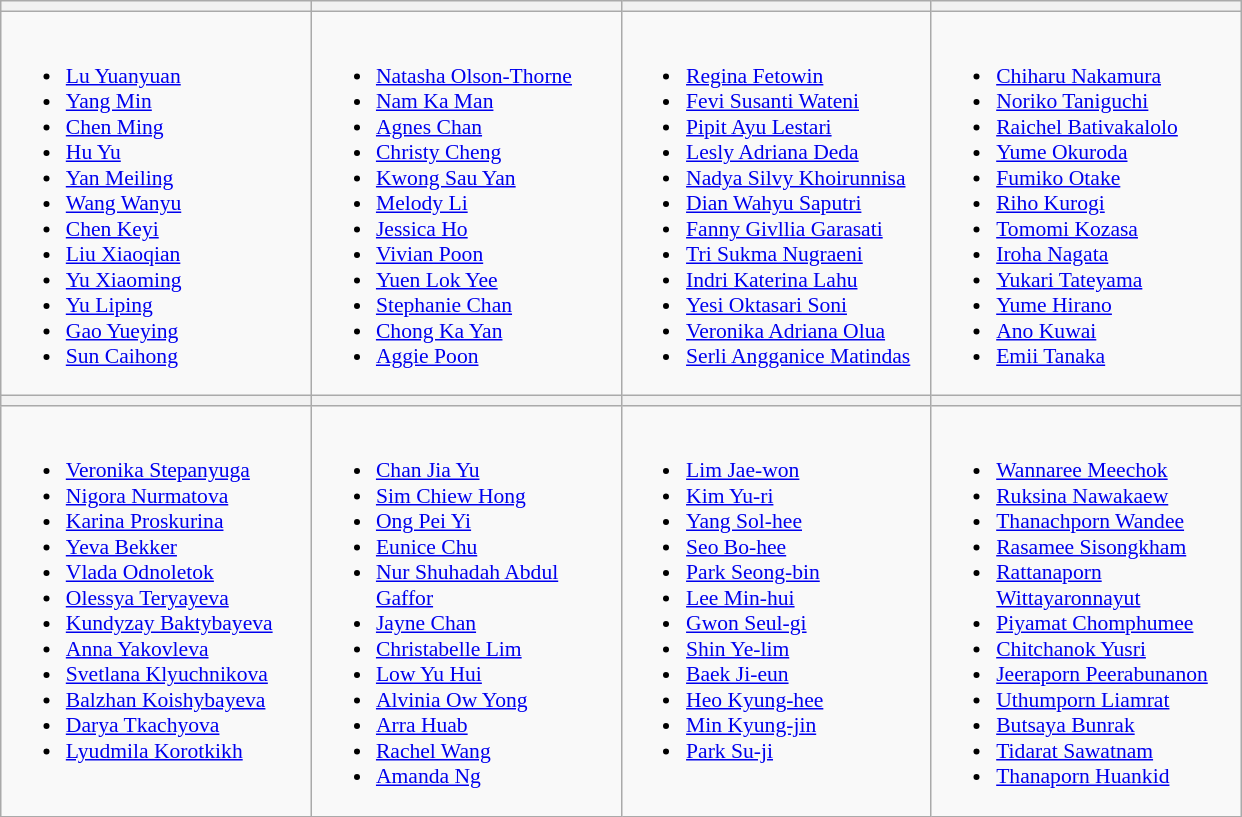<table class="wikitable" style="font-size:90%">
<tr>
<th width=200></th>
<th width=200></th>
<th width=200></th>
<th width=200></th>
</tr>
<tr>
<td valign=top><br><ul><li><a href='#'>Lu Yuanyuan</a></li><li><a href='#'>Yang Min</a></li><li><a href='#'>Chen Ming</a></li><li><a href='#'>Hu Yu</a></li><li><a href='#'>Yan Meiling</a></li><li><a href='#'>Wang Wanyu</a></li><li><a href='#'>Chen Keyi</a></li><li><a href='#'>Liu Xiaoqian</a></li><li><a href='#'>Yu Xiaoming</a></li><li><a href='#'>Yu Liping</a></li><li><a href='#'>Gao Yueying</a></li><li><a href='#'>Sun Caihong</a></li></ul></td>
<td valign=top><br><ul><li><a href='#'>Natasha Olson-Thorne</a></li><li><a href='#'>Nam Ka Man</a></li><li><a href='#'>Agnes Chan</a></li><li><a href='#'>Christy Cheng</a></li><li><a href='#'>Kwong Sau Yan</a></li><li><a href='#'>Melody Li</a></li><li><a href='#'>Jessica Ho</a></li><li><a href='#'>Vivian Poon</a></li><li><a href='#'>Yuen Lok Yee</a></li><li><a href='#'>Stephanie Chan</a></li><li><a href='#'>Chong Ka Yan</a></li><li><a href='#'>Aggie Poon</a></li></ul></td>
<td valign=top><br><ul><li><a href='#'>Regina Fetowin</a></li><li><a href='#'>Fevi Susanti Wateni</a></li><li><a href='#'>Pipit Ayu Lestari</a></li><li><a href='#'>Lesly Adriana Deda</a></li><li><a href='#'>Nadya Silvy Khoirunnisa</a></li><li><a href='#'>Dian Wahyu Saputri</a></li><li><a href='#'>Fanny Givllia Garasati</a></li><li><a href='#'>Tri Sukma Nugraeni</a></li><li><a href='#'>Indri Katerina Lahu</a></li><li><a href='#'>Yesi Oktasari Soni</a></li><li><a href='#'>Veronika Adriana Olua</a></li><li><a href='#'>Serli Angganice Matindas</a></li></ul></td>
<td valign=top><br><ul><li><a href='#'>Chiharu Nakamura</a></li><li><a href='#'>Noriko Taniguchi</a></li><li><a href='#'>Raichel Bativakalolo</a></li><li><a href='#'>Yume Okuroda</a></li><li><a href='#'>Fumiko Otake</a></li><li><a href='#'>Riho Kurogi</a></li><li><a href='#'>Tomomi Kozasa</a></li><li><a href='#'>Iroha Nagata</a></li><li><a href='#'>Yukari Tateyama</a></li><li><a href='#'>Yume Hirano</a></li><li><a href='#'>Ano Kuwai</a></li><li><a href='#'>Emii Tanaka</a></li></ul></td>
</tr>
<tr>
<th></th>
<th></th>
<th></th>
<th></th>
</tr>
<tr>
<td valign=top><br><ul><li><a href='#'>Veronika Stepanyuga</a></li><li><a href='#'>Nigora Nurmatova</a></li><li><a href='#'>Karina Proskurina</a></li><li><a href='#'>Yeva Bekker</a></li><li><a href='#'>Vlada Odnoletok</a></li><li><a href='#'>Olessya Teryayeva</a></li><li><a href='#'>Kundyzay Baktybayeva</a></li><li><a href='#'>Anna Yakovleva</a></li><li><a href='#'>Svetlana Klyuchnikova</a></li><li><a href='#'>Balzhan Koishybayeva</a></li><li><a href='#'>Darya Tkachyova</a></li><li><a href='#'>Lyudmila Korotkikh</a></li></ul></td>
<td valign=top><br><ul><li><a href='#'>Chan Jia Yu</a></li><li><a href='#'>Sim Chiew Hong</a></li><li><a href='#'>Ong Pei Yi</a></li><li><a href='#'>Eunice Chu</a></li><li><a href='#'>Nur Shuhadah Abdul Gaffor</a></li><li><a href='#'>Jayne Chan</a></li><li><a href='#'>Christabelle Lim</a></li><li><a href='#'>Low Yu Hui</a></li><li><a href='#'>Alvinia Ow Yong</a></li><li><a href='#'>Arra Huab</a></li><li><a href='#'>Rachel Wang</a></li><li><a href='#'>Amanda Ng</a></li></ul></td>
<td valign=top><br><ul><li><a href='#'>Lim Jae-won</a></li><li><a href='#'>Kim Yu-ri</a></li><li><a href='#'>Yang Sol-hee</a></li><li><a href='#'>Seo Bo-hee</a></li><li><a href='#'>Park Seong-bin</a></li><li><a href='#'>Lee Min-hui</a></li><li><a href='#'>Gwon Seul-gi</a></li><li><a href='#'>Shin Ye-lim</a></li><li><a href='#'>Baek Ji-eun</a></li><li><a href='#'>Heo Kyung-hee</a></li><li><a href='#'>Min Kyung-jin</a></li><li><a href='#'>Park Su-ji</a></li></ul></td>
<td valign=top><br><ul><li><a href='#'>Wannaree Meechok</a></li><li><a href='#'>Ruksina Nawakaew</a></li><li><a href='#'>Thanachporn Wandee</a></li><li><a href='#'>Rasamee Sisongkham</a></li><li><a href='#'>Rattanaporn Wittayaronnayut</a></li><li><a href='#'>Piyamat Chomphumee</a></li><li><a href='#'>Chitchanok Yusri</a></li><li><a href='#'>Jeeraporn Peerabunanon</a></li><li><a href='#'>Uthumporn Liamrat</a></li><li><a href='#'>Butsaya Bunrak</a></li><li><a href='#'>Tidarat Sawatnam</a></li><li><a href='#'>Thanaporn Huankid</a></li></ul></td>
</tr>
</table>
